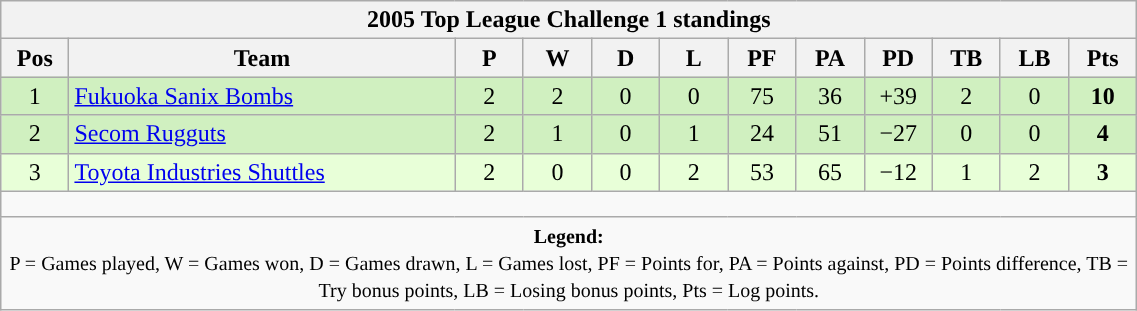<table class="wikitable" style="text-align:center; font-size:100%; width:60%;">
<tr>
<th colspan="100%" cellpadding="0" cellspacing="0"><strong>2005 Top League Challenge 1 standings</strong></th>
</tr>
<tr>
<th style="width:6%;">Pos</th>
<th style="width:34%;">Team</th>
<th style="width:6%;">P</th>
<th style="width:6%;">W</th>
<th style="width:6%;">D</th>
<th style="width:6%;">L</th>
<th style="width:6%;">PF</th>
<th style="width:6%;">PA</th>
<th style="width:6%;">PD</th>
<th style="width:6%;">TB</th>
<th style="width:6%;">LB</th>
<th style="width:6%;">Pts<br></th>
</tr>
<tr style="background:#D0F0C0;">
<td>1</td>
<td style="text-align:left;"><a href='#'>Fukuoka Sanix Bombs</a></td>
<td>2</td>
<td>2</td>
<td>0</td>
<td>0</td>
<td>75</td>
<td>36</td>
<td>+39</td>
<td>2</td>
<td>0</td>
<td><strong>10</strong></td>
</tr>
<tr style="background:#D0F0C0;">
<td>2</td>
<td style="text-align:left;"><a href='#'>Secom Rugguts</a></td>
<td>2</td>
<td>1</td>
<td>0</td>
<td>1</td>
<td>24</td>
<td>51</td>
<td>−27</td>
<td>0</td>
<td>0</td>
<td><strong>4</strong></td>
</tr>
<tr style="background:#E8FFD8;">
<td>3</td>
<td style="text-align:left;"><a href='#'>Toyota Industries Shuttles</a></td>
<td>2</td>
<td>0</td>
<td>0</td>
<td>2</td>
<td>53</td>
<td>65</td>
<td>−12</td>
<td>1</td>
<td>2</td>
<td><strong>3</strong></td>
</tr>
<tr>
<td colspan="100%" style="height:10px;"></td>
</tr>
<tr>
<td colspan="100%"><small><strong>Legend:</strong> <br> P = Games played, W = Games won, D = Games drawn, L = Games lost, PF = Points for, PA = Points against, PD = Points difference, TB = Try bonus points, LB = Losing bonus points, Pts = Log points.</small></td>
</tr>
</table>
